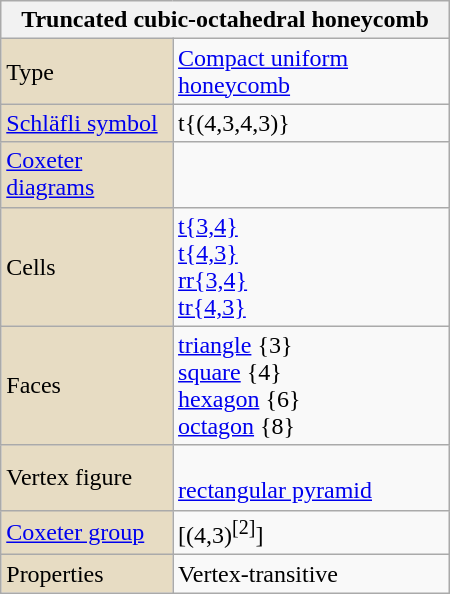<table class="wikitable" align="right" style="margin-left:10px" width="300">
<tr>
<th bgcolor=#e7dcc3 colspan=2>Truncated cubic-octahedral honeycomb</th>
</tr>
<tr>
<td bgcolor=#e7dcc3>Type</td>
<td><a href='#'>Compact uniform honeycomb</a></td>
</tr>
<tr>
<td bgcolor=#e7dcc3><a href='#'>Schläfli symbol</a></td>
<td>t{(4,3,4,3)}</td>
</tr>
<tr>
<td bgcolor=#e7dcc3><a href='#'>Coxeter diagrams</a></td>
<td></td>
</tr>
<tr>
<td bgcolor=#e7dcc3>Cells</td>
<td><a href='#'>t{3,4}</a> <br><a href='#'>t{4,3}</a> <br><a href='#'>rr{3,4}</a> <br><a href='#'>tr{4,3}</a> </td>
</tr>
<tr>
<td bgcolor=#e7dcc3>Faces</td>
<td><a href='#'>triangle</a> {3}<br><a href='#'>square</a> {4}<br><a href='#'>hexagon</a> {6}<br><a href='#'>octagon</a> {8}</td>
</tr>
<tr>
<td bgcolor=#e7dcc3>Vertex figure</td>
<td><br><a href='#'>rectangular pyramid</a></td>
</tr>
<tr>
<td bgcolor=#e7dcc3><a href='#'>Coxeter group</a></td>
<td>[(4,3)<sup>[2]</sup>]</td>
</tr>
<tr>
<td bgcolor=#e7dcc3>Properties</td>
<td>Vertex-transitive</td>
</tr>
</table>
